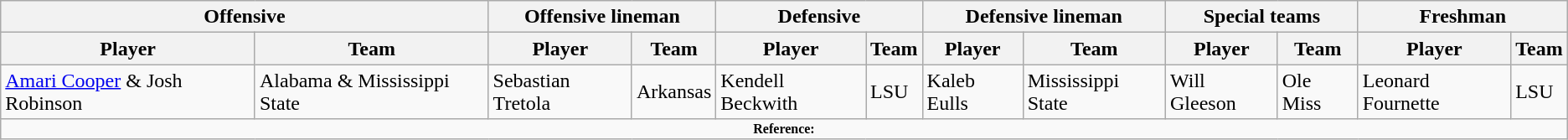<table class="wikitable" border="1">
<tr>
<th colspan="2">Offensive</th>
<th colspan="2">Offensive lineman</th>
<th colspan="2">Defensive</th>
<th colspan="2">Defensive lineman</th>
<th colspan="2">Special teams</th>
<th colspan="2">Freshman</th>
</tr>
<tr>
<th>Player</th>
<th>Team</th>
<th>Player</th>
<th>Team</th>
<th>Player</th>
<th>Team</th>
<th>Player</th>
<th>Team</th>
<th>Player</th>
<th>Team</th>
<th>Player</th>
<th>Team</th>
</tr>
<tr>
<td><a href='#'>Amari Cooper</a> & Josh Robinson</td>
<td>Alabama & Mississippi State</td>
<td>Sebastian Tretola</td>
<td>Arkansas</td>
<td>Kendell Beckwith</td>
<td>LSU</td>
<td>Kaleb Eulls</td>
<td>Mississippi State</td>
<td>Will Gleeson</td>
<td>Ole Miss</td>
<td>Leonard Fournette</td>
<td>LSU</td>
</tr>
<tr>
<td colspan="12" style="font-size: 8pt" align="center"><strong>Reference:</strong></td>
</tr>
</table>
